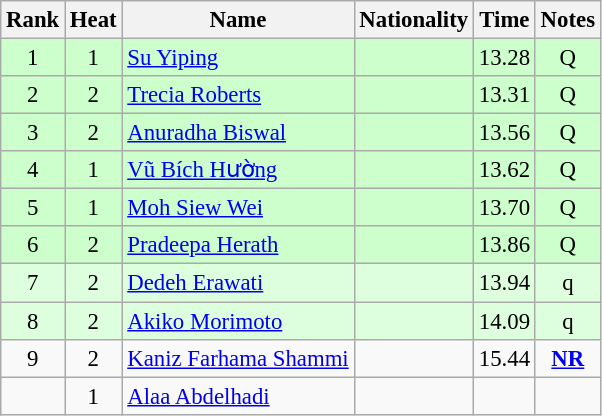<table class="wikitable sortable" style="text-align:center; font-size:95%">
<tr>
<th>Rank</th>
<th>Heat</th>
<th>Name</th>
<th>Nationality</th>
<th>Time</th>
<th>Notes</th>
</tr>
<tr bgcolor=ccffcc>
<td>1</td>
<td>1</td>
<td align=left><a href='#'>Su Yiping</a></td>
<td align=left></td>
<td>13.28</td>
<td>Q</td>
</tr>
<tr bgcolor=ccffcc>
<td>2</td>
<td>2</td>
<td align=left><a href='#'>Trecia Roberts</a></td>
<td align=left></td>
<td>13.31</td>
<td>Q</td>
</tr>
<tr bgcolor=ccffcc>
<td>3</td>
<td>2</td>
<td align=left><a href='#'>Anuradha Biswal</a></td>
<td align=left></td>
<td>13.56</td>
<td>Q</td>
</tr>
<tr bgcolor=ccffcc>
<td>4</td>
<td>1</td>
<td align=left><a href='#'>Vũ Bích Hường</a></td>
<td align=left></td>
<td>13.62</td>
<td>Q</td>
</tr>
<tr bgcolor=ccffcc>
<td>5</td>
<td>1</td>
<td align=left><a href='#'>Moh Siew Wei</a></td>
<td align=left></td>
<td>13.70</td>
<td>Q</td>
</tr>
<tr bgcolor=ccffcc>
<td>6</td>
<td>2</td>
<td align=left><a href='#'>Pradeepa Herath</a></td>
<td align=left></td>
<td>13.86</td>
<td>Q</td>
</tr>
<tr bgcolor=ddffdd>
<td>7</td>
<td>2</td>
<td align=left><a href='#'>Dedeh Erawati</a></td>
<td align=left></td>
<td>13.94</td>
<td>q</td>
</tr>
<tr bgcolor=ddffdd>
<td>8</td>
<td>2</td>
<td align=left><a href='#'>Akiko Morimoto</a></td>
<td align=left></td>
<td>14.09</td>
<td>q</td>
</tr>
<tr>
<td>9</td>
<td>2</td>
<td align=left><a href='#'>Kaniz Farhama Shammi</a></td>
<td align=left></td>
<td>15.44</td>
<td><strong><a href='#'>NR</a></strong></td>
</tr>
<tr>
<td></td>
<td>1</td>
<td align=left><a href='#'>Alaa Abdelhadi</a></td>
<td align=left></td>
<td></td>
<td></td>
</tr>
</table>
